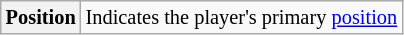<table class="wikitable plainrowheaders" style="font-size:85%">
<tr>
<th scope="row" style="text-align:center"><strong>Position</strong></th>
<td>Indicates the player's primary <a href='#'>position</a></td>
</tr>
</table>
